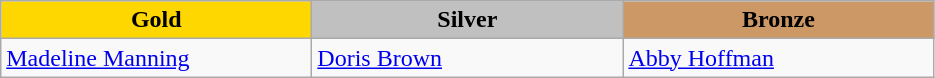<table class="wikitable" style="text-align:left">
<tr align="center">
<td width=200 bgcolor=gold><strong>Gold</strong></td>
<td width=200 bgcolor=silver><strong>Silver</strong></td>
<td width=200 bgcolor=CC9966><strong>Bronze</strong></td>
</tr>
<tr>
<td><a href='#'>Madeline Manning</a><br><em></em></td>
<td><a href='#'>Doris Brown</a><br><em></em></td>
<td><a href='#'>Abby Hoffman</a><br><em></em></td>
</tr>
</table>
